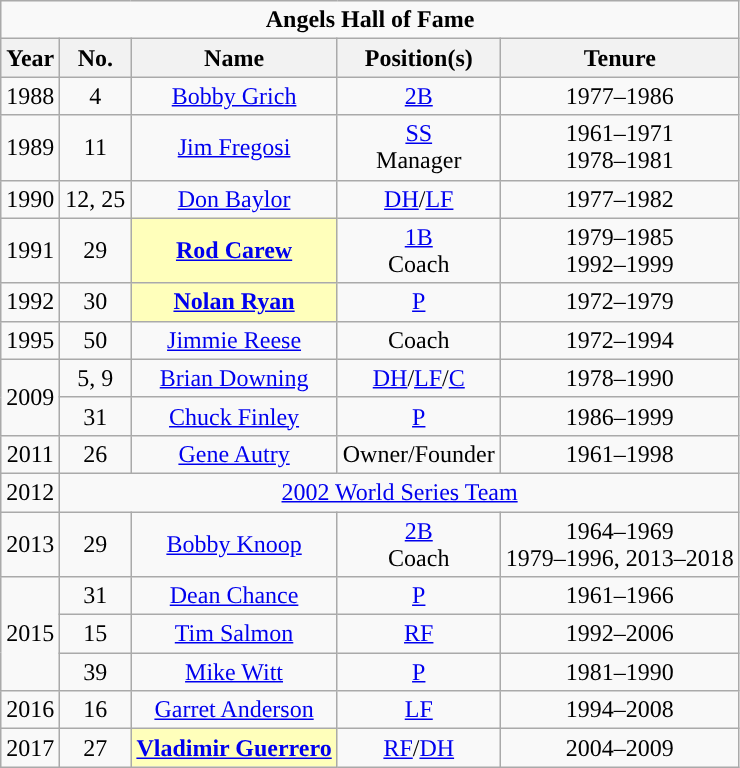<table class="wikitable" style="text-align:center">
<tr>
<td colspan="5"><strong>Angels Hall of Fame</strong></td>
</tr>
<tr>
<th scope="col">Year</th>
<th scope="col">No.</th>
<th scope="col">Name</th>
<th scope="col">Position(s)</th>
<th scope="col">Tenure</th>
</tr>
<tr>
<td>1988</td>
<td>4</td>
<td><a href='#'>Bobby Grich</a></td>
<td><a href='#'>2B</a></td>
<td>1977–1986</td>
</tr>
<tr>
<td>1989</td>
<td>11</td>
<td><a href='#'>Jim Fregosi</a></td>
<td><a href='#'>SS</a><br>Manager</td>
<td>1961–1971<br>1978–1981</td>
</tr>
<tr>
<td>1990</td>
<td>12, 25</td>
<td><a href='#'>Don Baylor</a></td>
<td><a href='#'>DH</a>/<a href='#'>LF</a></td>
<td>1977–1982</td>
</tr>
<tr>
<td>1991</td>
<td>29</td>
<td style="background:#ffb;"><strong><a href='#'>Rod Carew</a></strong></td>
<td><a href='#'>1B</a><br>Coach</td>
<td>1979–1985<br>1992–1999</td>
</tr>
<tr>
<td>1992</td>
<td>30</td>
<td style="background:#ffb;"><strong><a href='#'>Nolan Ryan</a></strong></td>
<td><a href='#'>P</a></td>
<td>1972–1979</td>
</tr>
<tr>
<td>1995</td>
<td>50</td>
<td><a href='#'>Jimmie Reese</a></td>
<td>Coach</td>
<td>1972–1994</td>
</tr>
<tr>
<td rowspan=2>2009</td>
<td>5, 9</td>
<td><a href='#'>Brian Downing</a></td>
<td><a href='#'>DH</a>/<a href='#'>LF</a>/<a href='#'>C</a></td>
<td>1978–1990</td>
</tr>
<tr>
<td>31</td>
<td><a href='#'>Chuck Finley</a></td>
<td><a href='#'>P</a></td>
<td>1986–1999</td>
</tr>
<tr>
<td>2011</td>
<td>26</td>
<td><a href='#'>Gene Autry</a></td>
<td>Owner/Founder</td>
<td>1961–1998</td>
</tr>
<tr>
<td>2012</td>
<td colspan="4" style="text-align:center;"><a href='#'>2002 World Series Team</a></td>
</tr>
<tr>
<td>2013</td>
<td>29</td>
<td><a href='#'>Bobby Knoop</a></td>
<td><a href='#'>2B</a><br>Coach</td>
<td>1964–1969<br>1979–1996, 2013–2018</td>
</tr>
<tr>
<td rowspan=3>2015</td>
<td>31</td>
<td><a href='#'>Dean Chance</a></td>
<td><a href='#'>P</a></td>
<td>1961–1966</td>
</tr>
<tr>
<td>15</td>
<td><a href='#'>Tim Salmon</a></td>
<td><a href='#'>RF</a></td>
<td>1992–2006</td>
</tr>
<tr>
<td>39</td>
<td><a href='#'>Mike Witt</a></td>
<td><a href='#'>P</a></td>
<td>1981–1990</td>
</tr>
<tr>
<td>2016</td>
<td>16</td>
<td><a href='#'>Garret Anderson</a></td>
<td><a href='#'>LF</a></td>
<td>1994–2008</td>
</tr>
<tr>
<td>2017</td>
<td>27</td>
<td style="background:#ffb;"><strong><a href='#'>Vladimir Guerrero</a></strong></td>
<td><a href='#'>RF</a>/<a href='#'>DH</a></td>
<td>2004–2009</td>
</tr>
</table>
